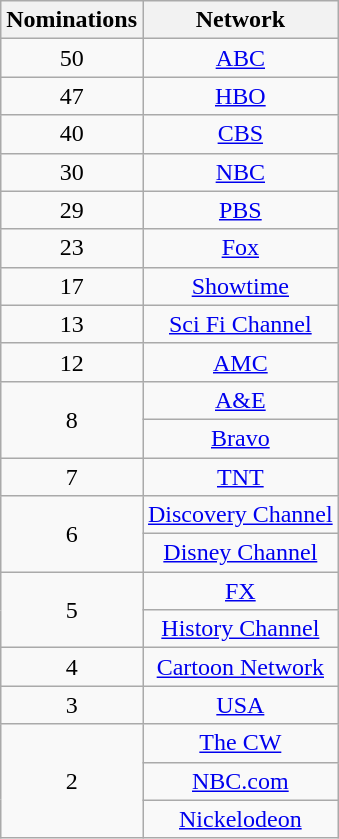<table class="wikitable sortable" style="text-align: center; max-width:29em">
<tr>
<th scope="col">Nominations</th>
<th scope="col">Network</th>
</tr>
<tr>
<td scope="row">50</td>
<td><a href='#'>ABC</a></td>
</tr>
<tr>
<td scope="row">47</td>
<td><a href='#'>HBO</a></td>
</tr>
<tr>
<td scope="row">40</td>
<td><a href='#'>CBS</a></td>
</tr>
<tr>
<td scope="row">30</td>
<td><a href='#'>NBC</a></td>
</tr>
<tr>
<td scope="row">29</td>
<td><a href='#'>PBS</a></td>
</tr>
<tr>
<td scope="row">23</td>
<td><a href='#'>Fox</a></td>
</tr>
<tr>
<td scope="row">17</td>
<td><a href='#'>Showtime</a></td>
</tr>
<tr>
<td scope="row">13</td>
<td><a href='#'>Sci Fi Channel</a></td>
</tr>
<tr>
<td scope="row">12</td>
<td><a href='#'>AMC</a></td>
</tr>
<tr>
<td scope="row" rowspan="2">8</td>
<td><a href='#'>A&E</a></td>
</tr>
<tr>
<td><a href='#'>Bravo</a></td>
</tr>
<tr>
<td scope="row">7</td>
<td><a href='#'>TNT</a></td>
</tr>
<tr>
<td scope="row" rowspan="2">6</td>
<td><a href='#'>Discovery Channel</a></td>
</tr>
<tr>
<td><a href='#'>Disney Channel</a></td>
</tr>
<tr>
<td scope="row" rowspan="2">5</td>
<td><a href='#'>FX</a></td>
</tr>
<tr>
<td><a href='#'>History Channel</a></td>
</tr>
<tr>
<td scope="row">4</td>
<td><a href='#'>Cartoon Network</a></td>
</tr>
<tr>
<td scope="row">3</td>
<td><a href='#'>USA</a></td>
</tr>
<tr>
<td scope="row" rowspan="3">2</td>
<td data-sort-value="CW"><a href='#'>The CW</a></td>
</tr>
<tr>
<td><a href='#'>NBC.com</a></td>
</tr>
<tr>
<td><a href='#'>Nickelodeon</a></td>
</tr>
</table>
